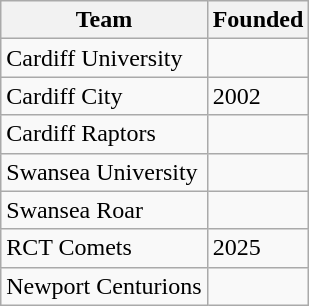<table class="wikitable">
<tr>
<th>Team</th>
<th>Founded</th>
</tr>
<tr>
<td>Cardiff University</td>
<td></td>
</tr>
<tr>
<td>Cardiff City</td>
<td>2002</td>
</tr>
<tr>
<td>Cardiff Raptors</td>
<td></td>
</tr>
<tr>
<td>Swansea University</td>
<td></td>
</tr>
<tr>
<td>Swansea Roar</td>
<td></td>
</tr>
<tr>
<td>RCT Comets</td>
<td>2025</td>
</tr>
<tr>
<td>Newport Centurions</td>
<td></td>
</tr>
</table>
